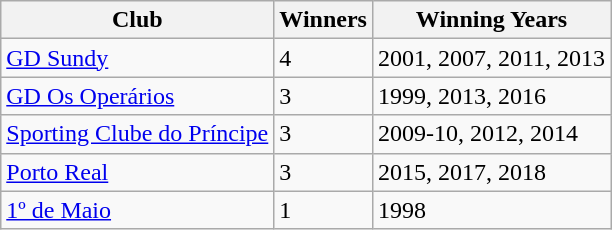<table class="wikitable">
<tr>
<th>Club</th>
<th>Winners</th>
<th>Winning Years</th>
</tr>
<tr>
<td><a href='#'>GD Sundy</a></td>
<td>4</td>
<td>2001, 2007, 2011, 2013</td>
</tr>
<tr>
<td><a href='#'>GD Os Operários</a></td>
<td>3</td>
<td>1999, 2013, 2016</td>
</tr>
<tr>
<td><a href='#'>Sporting Clube do Príncipe</a></td>
<td>3</td>
<td>2009-10, 2012, 2014</td>
</tr>
<tr>
<td><a href='#'>Porto Real</a></td>
<td>3</td>
<td>2015, 2017, 2018</td>
</tr>
<tr>
<td><a href='#'>1º de Maio</a></td>
<td>1</td>
<td>1998</td>
</tr>
</table>
